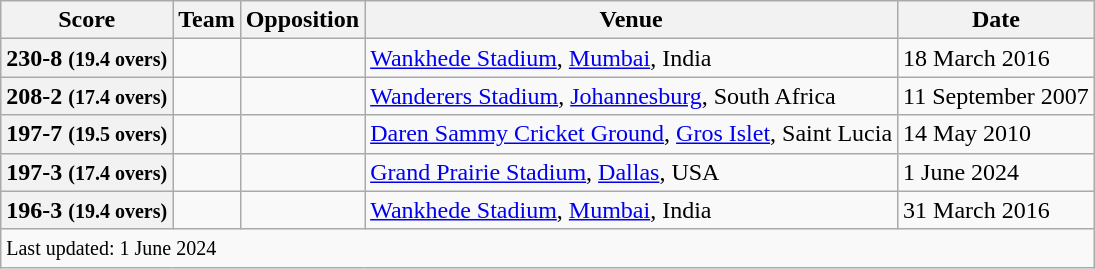<table class="wikitable sortable">
<tr>
<th>Score</th>
<th>Team</th>
<th>Opposition</th>
<th>Venue</th>
<th>Date</th>
</tr>
<tr>
<th>230-8 <small>(19.4 overs)</small></th>
<td></td>
<td></td>
<td><a href='#'>Wankhede Stadium</a>, <a href='#'>Mumbai</a>, India</td>
<td>18 March 2016</td>
</tr>
<tr>
<th>208-2 <small>(17.4 overs)</small></th>
<td></td>
<td></td>
<td><a href='#'>Wanderers Stadium</a>, <a href='#'>Johannesburg</a>, South Africa</td>
<td>11 September 2007</td>
</tr>
<tr>
<th>197-7 <small>(19.5 overs)</small></th>
<td></td>
<td></td>
<td><a href='#'>Daren Sammy Cricket Ground</a>, <a href='#'>Gros Islet</a>, Saint Lucia</td>
<td>14 May 2010</td>
</tr>
<tr>
<th>197-3 <small>(17.4 overs)</small></th>
<td></td>
<td></td>
<td><a href='#'>Grand Prairie Stadium</a>, <a href='#'>Dallas</a>, USA</td>
<td>1 June 2024</td>
</tr>
<tr>
<th>196-3 <small>(19.4 overs)</small></th>
<td></td>
<td></td>
<td><a href='#'>Wankhede Stadium</a>, <a href='#'>Mumbai</a>, India</td>
<td>31 March 2016</td>
</tr>
<tr>
<td colspan="5"><small>Last updated: 1 June 2024</small></td>
</tr>
</table>
